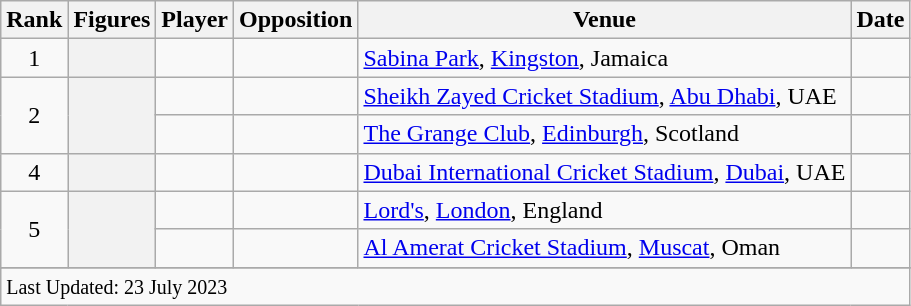<table class="wikitable plainrowheaders sortable">
<tr>
<th scope=col>Rank</th>
<th scope=col>Figures</th>
<th scope=col>Player</th>
<th scope=col>Opposition</th>
<th scope=col>Venue</th>
<th scope=col>Date</th>
</tr>
<tr>
<td align=center>1</td>
<th scope=row style=text-align:center;></th>
<td></td>
<td></td>
<td><a href='#'>Sabina Park</a>, <a href='#'>Kingston</a>, Jamaica</td>
<td></td>
</tr>
<tr>
<td align=center rowspan=2>2</td>
<th scope=row style=text-align:center; rowspan=2></th>
<td></td>
<td></td>
<td><a href='#'>Sheikh Zayed Cricket Stadium</a>, <a href='#'>Abu Dhabi</a>, UAE</td>
<td></td>
</tr>
<tr>
<td></td>
<td></td>
<td><a href='#'>The Grange Club</a>, <a href='#'>Edinburgh</a>, Scotland</td>
<td></td>
</tr>
<tr>
<td align=center>4</td>
<th scope=row style=text-align:center;></th>
<td></td>
<td></td>
<td><a href='#'>Dubai International Cricket Stadium</a>, <a href='#'>Dubai</a>, UAE</td>
<td></td>
</tr>
<tr>
<td align=center rowspan=2>5</td>
<th scope=row style=text-align:center; rowspan=2></th>
<td></td>
<td></td>
<td><a href='#'>Lord's</a>, <a href='#'>London</a>, England</td>
<td> </td>
</tr>
<tr>
<td></td>
<td></td>
<td><a href='#'>Al Amerat Cricket Stadium</a>, <a href='#'>Muscat</a>, Oman</td>
<td></td>
</tr>
<tr>
</tr>
<tr class=sortbottom>
<td colspan=6><small>Last Updated: 23 July 2023</small></td>
</tr>
</table>
